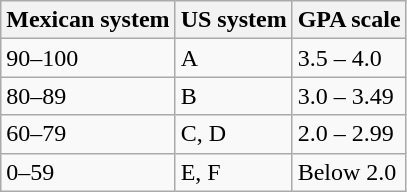<table class="wikitable">
<tr>
<th>Mexican system</th>
<th>US system</th>
<th>GPA scale</th>
</tr>
<tr>
<td>90–100</td>
<td>A</td>
<td>3.5 – 4.0</td>
</tr>
<tr>
<td>80–89</td>
<td>B</td>
<td>3.0 – 3.49</td>
</tr>
<tr>
<td>60–79</td>
<td>C, D</td>
<td>2.0 – 2.99</td>
</tr>
<tr>
<td>0–59</td>
<td>E, F</td>
<td>Below 2.0</td>
</tr>
</table>
